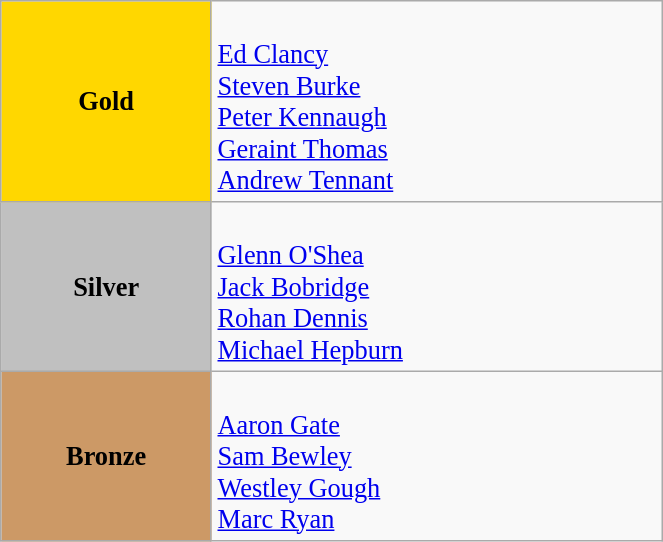<table class="wikitable" style=" text-align:center; font-size:110%;" width="35%">
<tr>
<td rowspan="1" bgcolor="gold"><strong>Gold</strong></td>
<td align=left><br><a href='#'>Ed Clancy</a><br><a href='#'>Steven Burke</a><br><a href='#'>Peter Kennaugh</a><br><a href='#'>Geraint Thomas</a><br><a href='#'>Andrew Tennant</a></td>
</tr>
<tr>
<td rowspan="1" bgcolor="silver"><strong>Silver</strong></td>
<td align=left><br><a href='#'>Glenn O'Shea</a><br><a href='#'>Jack Bobridge</a><br><a href='#'>Rohan Dennis</a><br><a href='#'>Michael Hepburn</a></td>
</tr>
<tr>
<td rowspan="1" bgcolor="#cc9966"><strong>Bronze</strong></td>
<td align=left><br><a href='#'>Aaron Gate</a><br><a href='#'>Sam Bewley</a><br><a href='#'>Westley Gough</a><br><a href='#'>Marc Ryan</a></td>
</tr>
</table>
